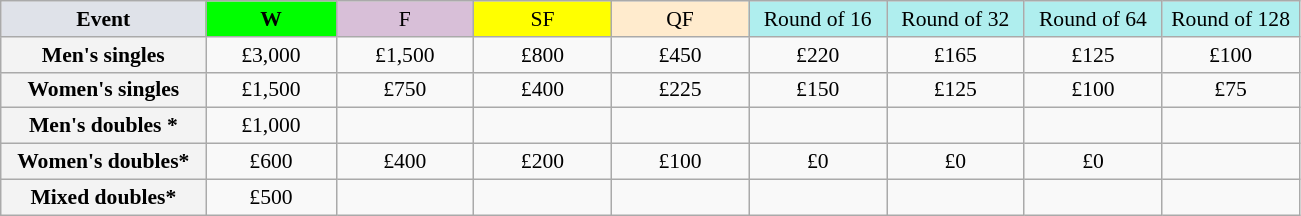<table class=wikitable style=font-size:90%;text-align:center>
<tr>
<td style="width:130px; background:#dfe2e9;"><strong>Event</strong></td>
<td style="width:80px; background:lime;"><strong>W</strong></td>
<td style="width:85px; background:thistle;">F</td>
<td style="width:85px; background:#ff0;">SF</td>
<td style="width:85px; background:#ffebcd;">QF</td>
<td style="width:85px; background:#afeeee;">Round of 16</td>
<td style="width:85px; background:#afeeee;">Round of 32</td>
<td style="width:85px; background:#afeeee;">Round of 64</td>
<td style="width:85px; background:#afeeee;">Round of 128</td>
</tr>
<tr>
<td style="background:#f3f3f3;"><strong>Men's singles</strong></td>
<td>£3,000</td>
<td>£1,500</td>
<td>£800</td>
<td>£450</td>
<td>£220</td>
<td>£165</td>
<td>£125</td>
<td>£100</td>
</tr>
<tr>
<td style="background:#f3f3f3;"><strong>Women's singles</strong></td>
<td>£1,500</td>
<td>£750</td>
<td>£400</td>
<td>£225</td>
<td>£150</td>
<td>£125</td>
<td>£100</td>
<td>£75</td>
</tr>
<tr>
<td style="background:#f3f3f3;"><strong>Men's doubles *</strong></td>
<td>£1,000</td>
<td></td>
<td></td>
<td></td>
<td></td>
<td></td>
<td></td>
<td></td>
</tr>
<tr>
<td style="background:#f3f3f3;"><strong>Women's doubles*</strong></td>
<td>£600</td>
<td>£400</td>
<td>£200</td>
<td>£100</td>
<td>£0</td>
<td>£0</td>
<td>£0</td>
<td></td>
</tr>
<tr>
<td style="background:#f3f3f3;"><strong>Mixed doubles*</strong></td>
<td>£500</td>
<td></td>
<td></td>
<td></td>
<td></td>
<td></td>
<td></td>
<td></td>
</tr>
</table>
